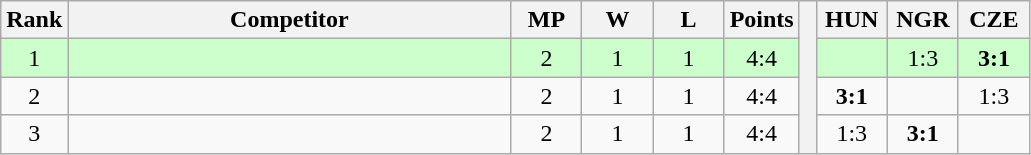<table class="wikitable" style="text-align:center">
<tr>
<th>Rank</th>
<th style="width:18em">Competitor</th>
<th style="width:2.5em">MP</th>
<th style="width:2.5em">W</th>
<th style="width:2.5em">L</th>
<th>Points</th>
<th rowspan="4"> </th>
<th style="width:2.5em">HUN</th>
<th style="width:2.5em">NGR</th>
<th style="width:2.5em">CZE</th>
</tr>
<tr style="background:#cfc;">
<td>1</td>
<td style="text-align:left"></td>
<td>2</td>
<td>1</td>
<td>1</td>
<td>4:4</td>
<td></td>
<td>1:3</td>
<td><strong>3:1</strong></td>
</tr>
<tr>
<td>2</td>
<td style="text-align:left"></td>
<td>2</td>
<td>1</td>
<td>1</td>
<td>4:4</td>
<td><strong>3:1</strong></td>
<td></td>
<td>1:3</td>
</tr>
<tr>
<td>3</td>
<td style="text-align:left"></td>
<td>2</td>
<td>1</td>
<td>1</td>
<td>4:4</td>
<td>1:3</td>
<td><strong>3:1</strong></td>
<td></td>
</tr>
</table>
